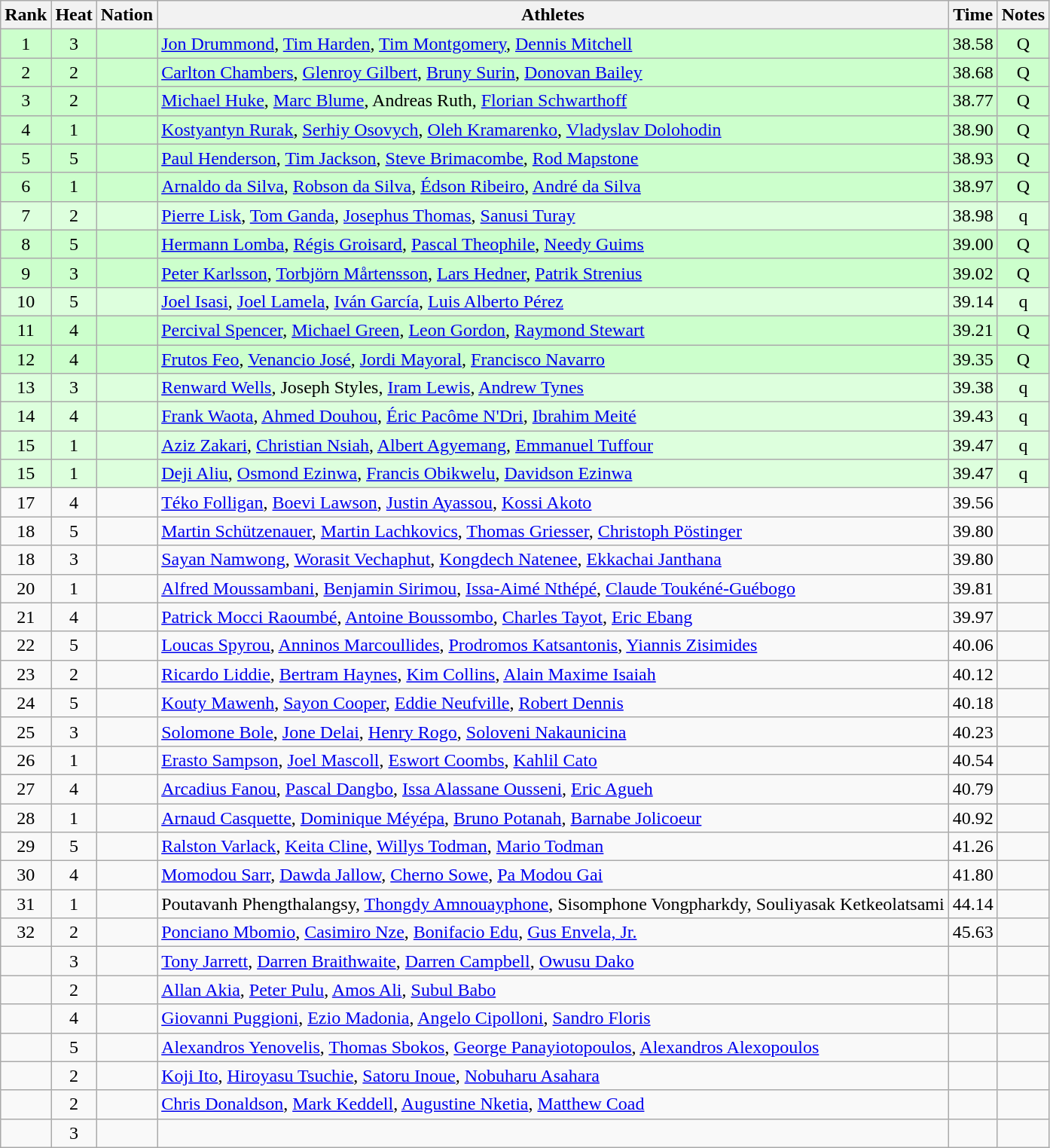<table class="wikitable sortable" style="text-align:center">
<tr>
<th>Rank</th>
<th>Heat</th>
<th>Nation</th>
<th>Athletes</th>
<th>Time</th>
<th>Notes</th>
</tr>
<tr bgcolor=ccffcc>
<td>1</td>
<td>3</td>
<td align=left></td>
<td align=left><a href='#'>Jon Drummond</a>, <a href='#'>Tim Harden</a>,  <a href='#'>Tim Montgomery</a>, <a href='#'>Dennis Mitchell</a></td>
<td>38.58</td>
<td>Q</td>
</tr>
<tr bgcolor=ccffcc>
<td>2</td>
<td>2</td>
<td align=left></td>
<td align=left><a href='#'>Carlton Chambers</a>, <a href='#'>Glenroy Gilbert</a>,  <a href='#'>Bruny Surin</a>, <a href='#'>Donovan Bailey</a></td>
<td>38.68</td>
<td>Q</td>
</tr>
<tr bgcolor=ccffcc>
<td>3</td>
<td>2</td>
<td align=left></td>
<td align=left><a href='#'>Michael Huke</a>, <a href='#'>Marc Blume</a>, Andreas Ruth, <a href='#'>Florian Schwarthoff</a></td>
<td>38.77</td>
<td>Q</td>
</tr>
<tr bgcolor=ccffcc>
<td>4</td>
<td>1</td>
<td align=left></td>
<td align=left><a href='#'>Kostyantyn Rurak</a>, <a href='#'>Serhiy Osovych</a>, <a href='#'>Oleh Kramarenko</a>, <a href='#'>Vladyslav Dolohodin</a></td>
<td>38.90</td>
<td>Q</td>
</tr>
<tr bgcolor=ccffcc>
<td>5</td>
<td>5</td>
<td align=left></td>
<td align=left><a href='#'>Paul Henderson</a>, <a href='#'>Tim Jackson</a>, <a href='#'>Steve Brimacombe</a>, <a href='#'>Rod Mapstone</a></td>
<td>38.93</td>
<td>Q</td>
</tr>
<tr bgcolor=ccffcc>
<td>6</td>
<td>1</td>
<td align=left></td>
<td align=left><a href='#'>Arnaldo da Silva</a>, <a href='#'>Robson da Silva</a>, <a href='#'>Édson Ribeiro</a>, <a href='#'>André da Silva</a></td>
<td>38.97</td>
<td>Q</td>
</tr>
<tr bgcolor=ddffdd>
<td>7</td>
<td>2</td>
<td align=left></td>
<td align=left><a href='#'>Pierre Lisk</a>, <a href='#'>Tom Ganda</a>, <a href='#'>Josephus Thomas</a>, <a href='#'>Sanusi Turay</a></td>
<td>38.98</td>
<td>q</td>
</tr>
<tr bgcolor=ccffcc>
<td>8</td>
<td>5</td>
<td align=left></td>
<td align=left><a href='#'>Hermann Lomba</a>, <a href='#'>Régis Groisard</a>, <a href='#'>Pascal Theophile</a>, <a href='#'>Needy Guims</a></td>
<td>39.00</td>
<td>Q</td>
</tr>
<tr bgcolor=ccffcc>
<td>9</td>
<td>3</td>
<td align=left></td>
<td align=left><a href='#'>Peter Karlsson</a>, <a href='#'>Torbjörn Mårtensson</a>, <a href='#'>Lars Hedner</a>, <a href='#'>Patrik Strenius</a></td>
<td>39.02</td>
<td>Q</td>
</tr>
<tr bgcolor=ddffdd>
<td>10</td>
<td>5</td>
<td align=left></td>
<td align=left><a href='#'>Joel Isasi</a>, <a href='#'>Joel Lamela</a>, <a href='#'>Iván García</a>, <a href='#'>Luis Alberto Pérez</a></td>
<td>39.14</td>
<td>q</td>
</tr>
<tr bgcolor=ccffcc>
<td>11</td>
<td>4</td>
<td align=left></td>
<td align=left><a href='#'>Percival Spencer</a>, <a href='#'>Michael Green</a>, <a href='#'>Leon Gordon</a>, <a href='#'>Raymond Stewart</a></td>
<td>39.21</td>
<td>Q</td>
</tr>
<tr bgcolor=ccffcc>
<td>12</td>
<td>4</td>
<td align=left></td>
<td align=left><a href='#'>Frutos Feo</a>, <a href='#'>Venancio José</a>, <a href='#'>Jordi Mayoral</a>, <a href='#'>Francisco Navarro</a></td>
<td>39.35</td>
<td>Q</td>
</tr>
<tr bgcolor=ddffdd>
<td>13</td>
<td>3</td>
<td align=left></td>
<td align=left><a href='#'>Renward Wells</a>, Joseph Styles, <a href='#'>Iram Lewis</a>, <a href='#'>Andrew Tynes</a></td>
<td>39.38</td>
<td>q</td>
</tr>
<tr bgcolor=ddffdd>
<td>14</td>
<td>4</td>
<td align=left></td>
<td align=left><a href='#'>Frank Waota</a>, <a href='#'>Ahmed Douhou</a>, <a href='#'>Éric Pacôme N'Dri</a>, <a href='#'>Ibrahim Meité</a></td>
<td>39.43</td>
<td>q</td>
</tr>
<tr bgcolor=ddffdd>
<td>15</td>
<td>1</td>
<td align=left></td>
<td align=left><a href='#'>Aziz Zakari</a>, <a href='#'>Christian Nsiah</a>, <a href='#'>Albert Agyemang</a>, <a href='#'>Emmanuel Tuffour</a></td>
<td>39.47</td>
<td>q</td>
</tr>
<tr bgcolor=ddffdd>
<td>15</td>
<td>1</td>
<td align=left></td>
<td align=left><a href='#'>Deji Aliu</a>, <a href='#'>Osmond Ezinwa</a>, <a href='#'>Francis Obikwelu</a>, <a href='#'>Davidson Ezinwa</a></td>
<td>39.47</td>
<td>q</td>
</tr>
<tr>
<td>17</td>
<td>4</td>
<td align=left></td>
<td align=left><a href='#'>Téko Folligan</a>, <a href='#'>Boevi Lawson</a>, <a href='#'>Justin Ayassou</a>, <a href='#'>Kossi Akoto</a></td>
<td>39.56</td>
<td></td>
</tr>
<tr>
<td>18</td>
<td>5</td>
<td align=left></td>
<td align=left><a href='#'>Martin Schützenauer</a>, <a href='#'>Martin Lachkovics</a>, <a href='#'>Thomas Griesser</a>, <a href='#'>Christoph Pöstinger</a></td>
<td>39.80</td>
<td></td>
</tr>
<tr>
<td>18</td>
<td>3</td>
<td align=left></td>
<td align=left><a href='#'>Sayan Namwong</a>, <a href='#'>Worasit Vechaphut</a>, <a href='#'>Kongdech Natenee</a>, <a href='#'>Ekkachai Janthana</a></td>
<td>39.80</td>
<td></td>
</tr>
<tr>
<td>20</td>
<td>1</td>
<td align=left></td>
<td align=left><a href='#'>Alfred Moussambani</a>, <a href='#'>Benjamin Sirimou</a>, <a href='#'>Issa-Aimé Nthépé</a>, <a href='#'>Claude Toukéné-Guébogo</a></td>
<td>39.81</td>
<td></td>
</tr>
<tr>
<td>21</td>
<td>4</td>
<td align=left></td>
<td align=left><a href='#'>Patrick Mocci Raoumbé</a>, <a href='#'>Antoine Boussombo</a>, <a href='#'>Charles Tayot</a>, <a href='#'>Eric Ebang</a></td>
<td>39.97</td>
<td></td>
</tr>
<tr>
<td>22</td>
<td>5</td>
<td align=left></td>
<td align=left><a href='#'>Loucas Spyrou</a>, <a href='#'>Anninos Marcoullides</a>, <a href='#'>Prodromos Katsantonis</a>, <a href='#'>Yiannis Zisimides</a></td>
<td>40.06</td>
<td></td>
</tr>
<tr>
<td>23</td>
<td>2</td>
<td align=left></td>
<td align=left><a href='#'>Ricardo Liddie</a>, <a href='#'>Bertram Haynes</a>, <a href='#'>Kim Collins</a>, <a href='#'>Alain Maxime Isaiah</a></td>
<td>40.12</td>
<td></td>
</tr>
<tr>
<td>24</td>
<td>5</td>
<td align=left></td>
<td align=left><a href='#'>Kouty Mawenh</a>, <a href='#'>Sayon Cooper</a>, <a href='#'>Eddie Neufville</a>, <a href='#'>Robert Dennis</a></td>
<td>40.18</td>
<td></td>
</tr>
<tr>
<td>25</td>
<td>3</td>
<td align=left></td>
<td align=left><a href='#'>Solomone Bole</a>, <a href='#'>Jone Delai</a>, <a href='#'>Henry Rogo</a>, <a href='#'>Soloveni Nakaunicina</a></td>
<td>40.23</td>
<td></td>
</tr>
<tr>
<td>26</td>
<td>1</td>
<td align=left></td>
<td align=left><a href='#'>Erasto Sampson</a>, <a href='#'>Joel Mascoll</a>, <a href='#'>Eswort Coombs</a>, <a href='#'>Kahlil Cato</a></td>
<td>40.54</td>
<td></td>
</tr>
<tr>
<td>27</td>
<td>4</td>
<td align=left></td>
<td align=left><a href='#'>Arcadius Fanou</a>, <a href='#'>Pascal Dangbo</a>, <a href='#'>Issa Alassane Ousseni</a>, <a href='#'>Eric Agueh</a></td>
<td>40.79</td>
<td></td>
</tr>
<tr>
<td>28</td>
<td>1</td>
<td align=left></td>
<td align=left><a href='#'>Arnaud Casquette</a>, <a href='#'>Dominique Méyépa</a>, <a href='#'>Bruno Potanah</a>, <a href='#'>Barnabe Jolicoeur</a></td>
<td>40.92</td>
<td></td>
</tr>
<tr>
<td>29</td>
<td>5</td>
<td align=left></td>
<td align=left><a href='#'>Ralston Varlack</a>, <a href='#'>Keita Cline</a>, <a href='#'>Willys Todman</a>, <a href='#'>Mario Todman</a></td>
<td>41.26</td>
<td></td>
</tr>
<tr>
<td>30</td>
<td>4</td>
<td align=left></td>
<td align=left><a href='#'>Momodou Sarr</a>, <a href='#'>Dawda Jallow</a>, <a href='#'>Cherno Sowe</a>, <a href='#'>Pa Modou Gai</a></td>
<td>41.80</td>
<td></td>
</tr>
<tr>
<td>31</td>
<td>1</td>
<td align=left></td>
<td align=left>Poutavanh Phengthalangsy, <a href='#'>Thongdy Amnouayphone</a>, Sisomphone Vongpharkdy, Souliyasak Ketkeolatsami</td>
<td>44.14</td>
<td></td>
</tr>
<tr>
<td>32</td>
<td>2</td>
<td align=left></td>
<td align=left><a href='#'>Ponciano Mbomio</a>, <a href='#'>Casimiro Nze</a>, <a href='#'>Bonifacio Edu</a>, <a href='#'>Gus Envela, Jr.</a></td>
<td>45.63</td>
<td></td>
</tr>
<tr>
<td></td>
<td>3</td>
<td align=left></td>
<td align=left><a href='#'>Tony Jarrett</a>, <a href='#'>Darren Braithwaite</a>, <a href='#'>Darren Campbell</a>, <a href='#'>Owusu Dako</a></td>
<td></td>
<td></td>
</tr>
<tr>
<td></td>
<td>2</td>
<td align=left></td>
<td align=left><a href='#'>Allan Akia</a>, <a href='#'>Peter Pulu</a>, <a href='#'>Amos Ali</a>, <a href='#'>Subul Babo</a></td>
<td></td>
<td></td>
</tr>
<tr>
<td></td>
<td>4</td>
<td align=left></td>
<td align=left><a href='#'>Giovanni Puggioni</a>, <a href='#'>Ezio Madonia</a>, <a href='#'>Angelo Cipolloni</a>, <a href='#'>Sandro Floris</a></td>
<td></td>
<td></td>
</tr>
<tr>
<td></td>
<td>5</td>
<td align=left></td>
<td align=left><a href='#'>Alexandros Yenovelis</a>, <a href='#'>Thomas Sbokos</a>, <a href='#'>George Panayiotopoulos</a>, <a href='#'>Alexandros Alexopoulos</a></td>
<td></td>
<td></td>
</tr>
<tr>
<td></td>
<td>2</td>
<td align=left></td>
<td align=left><a href='#'>Koji Ito</a>, <a href='#'>Hiroyasu Tsuchie</a>, <a href='#'>Satoru Inoue</a>, <a href='#'>Nobuharu Asahara</a></td>
<td></td>
<td></td>
</tr>
<tr>
<td></td>
<td>2</td>
<td align=left></td>
<td align=left><a href='#'>Chris Donaldson</a>, <a href='#'>Mark Keddell</a>, <a href='#'>Augustine Nketia</a>, <a href='#'>Matthew Coad</a></td>
<td></td>
<td></td>
</tr>
<tr>
<td></td>
<td>3</td>
<td align=left></td>
<td align=left></td>
<td></td>
<td></td>
</tr>
</table>
